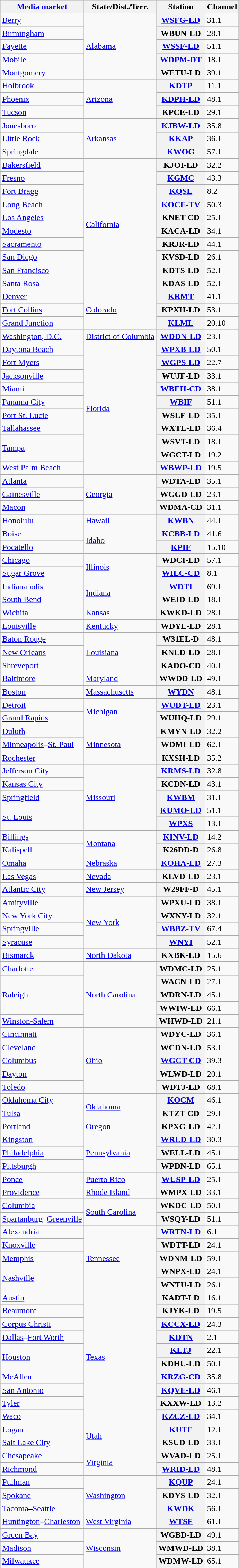<table class="wikitable sortable">
<tr>
<th scope="col"><a href='#'>Media market</a></th>
<th scope="col">State/Dist./Terr.</th>
<th scope="col">Station</th>
<th scope="col">Channel</th>
</tr>
<tr>
<td><a href='#'>Berry</a></td>
<td rowspan="5"><a href='#'>Alabama</a></td>
<th scope="row"><a href='#'>WSFG-LD</a></th>
<td>31.1</td>
</tr>
<tr>
<td><a href='#'>Birmingham</a></td>
<th scope="row">WBUN-LD</th>
<td>28.1</td>
</tr>
<tr>
<td><a href='#'>Fayette</a></td>
<th scope="row"><a href='#'>WSSF-LD</a></th>
<td>51.1</td>
</tr>
<tr>
<td><a href='#'>Mobile</a></td>
<th scope="row"><a href='#'>WDPM-DT</a></th>
<td>18.1</td>
</tr>
<tr>
<td><a href='#'>Montgomery</a></td>
<th scope="row">WETU-LD</th>
<td>39.1</td>
</tr>
<tr>
<td><a href='#'>Holbrook</a></td>
<td rowspan="3"><a href='#'>Arizona</a></td>
<th scope="row"><a href='#'>KDTP</a></th>
<td>11.1</td>
</tr>
<tr>
<td><a href='#'>Phoenix</a></td>
<th scope="row"><a href='#'>KDPH-LD</a></th>
<td>48.1</td>
</tr>
<tr>
<td><a href='#'>Tucson</a></td>
<th scope="row">KPCE-LD</th>
<td>29.1</td>
</tr>
<tr>
<td><a href='#'>Jonesboro</a></td>
<td rowspan="3"><a href='#'>Arkansas</a></td>
<th scope="row"><a href='#'>KJBW-LD</a></th>
<td>35.8</td>
</tr>
<tr>
<td><a href='#'>Little Rock</a></td>
<th scope="row"><a href='#'>KKAP</a></th>
<td>36.1</td>
</tr>
<tr>
<td><a href='#'>Springdale</a></td>
<th scope="row"><a href='#'>KWOG</a></th>
<td>57.1</td>
</tr>
<tr>
<td><a href='#'>Bakersfield</a></td>
<td rowspan="10"><a href='#'>California</a></td>
<th scope="row">KJOI-LD</th>
<td>32.2</td>
</tr>
<tr>
<td><a href='#'>Fresno</a></td>
<th scope="row"><a href='#'>KGMC</a></th>
<td>43.3</td>
</tr>
<tr>
<td><a href='#'>Fort Bragg</a></td>
<th scope="row"><a href='#'>KQSL</a></th>
<td>8.2</td>
</tr>
<tr>
<td><a href='#'>Long Beach</a></td>
<th scope="row"><a href='#'>KOCE-TV</a></th>
<td>50.3</td>
</tr>
<tr>
<td><a href='#'>Los Angeles</a></td>
<th scope="row">KNET-CD</th>
<td>25.1</td>
</tr>
<tr>
<td><a href='#'>Modesto</a></td>
<th scope="row">KACA-LD</th>
<td>34.1</td>
</tr>
<tr>
<td><a href='#'>Sacramento</a></td>
<th scope="row">KRJR-LD</th>
<td>44.1</td>
</tr>
<tr>
<td><a href='#'>San Diego</a></td>
<th scope="row">KVSD-LD</th>
<td>26.1</td>
</tr>
<tr>
<td><a href='#'>San Francisco</a></td>
<th scope="row">KDTS-LD</th>
<td>52.1</td>
</tr>
<tr>
<td><a href='#'>Santa Rosa</a></td>
<th scope="row">KDAS-LD</th>
<td>52.1</td>
</tr>
<tr>
<td><a href='#'>Denver</a></td>
<td rowspan="3"><a href='#'>Colorado</a></td>
<th scope="row"><a href='#'>KRMT</a></th>
<td>41.1</td>
</tr>
<tr>
<td><a href='#'>Fort Collins</a></td>
<th scope="row">KPXH-LD</th>
<td>53.1</td>
</tr>
<tr>
<td><a href='#'>Grand Junction</a></td>
<th scope="row"><a href='#'>KLML</a></th>
<td>20.10</td>
</tr>
<tr>
<td><a href='#'>Washington, D.C.</a></td>
<td><a href='#'>District of Columbia</a></td>
<th scope="row"><a href='#'>WDDN-LD</a></th>
<td>23.1</td>
</tr>
<tr>
<td><a href='#'>Daytona Beach</a></td>
<td rowspan="10"><a href='#'>Florida</a></td>
<th scope="row"><a href='#'>WPXB-LD</a></th>
<td>50.1</td>
</tr>
<tr>
<td><a href='#'>Fort Myers</a></td>
<th scope="row"><a href='#'>WGPS-LD</a></th>
<td>22.7</td>
</tr>
<tr>
<td><a href='#'>Jacksonville</a></td>
<th scope="row">WUJF-LD</th>
<td>33.1</td>
</tr>
<tr>
<td><a href='#'>Miami</a></td>
<th scope="row"><a href='#'>WBEH-CD</a></th>
<td>38.1</td>
</tr>
<tr>
<td><a href='#'>Panama City</a></td>
<th scope="row"><a href='#'>WBIF</a></th>
<td>51.1</td>
</tr>
<tr>
<td><a href='#'>Port St. Lucie</a></td>
<th scope="row">WSLF-LD</th>
<td>35.1</td>
</tr>
<tr>
<td><a href='#'>Tallahassee</a></td>
<th scope="row">WXTL-LD</th>
<td>36.4</td>
</tr>
<tr>
<td rowspan="2"><a href='#'>Tampa</a></td>
<th scope="row">WSVT-LD</th>
<td>18.1</td>
</tr>
<tr>
<th scope="row">WGCT-LD</th>
<td>19.2</td>
</tr>
<tr>
<td><a href='#'>West Palm Beach</a></td>
<th scope="row"><a href='#'>WBWP-LD</a></th>
<td>19.5</td>
</tr>
<tr>
<td><a href='#'>Atlanta</a></td>
<td rowspan="3"><a href='#'>Georgia</a></td>
<th scope="row">WDTA-LD</th>
<td>35.1</td>
</tr>
<tr>
<td><a href='#'>Gainesville</a></td>
<th scope="row">WGGD-LD</th>
<td>23.1</td>
</tr>
<tr>
<td><a href='#'>Macon</a></td>
<th scope="row">WDMA-CD</th>
<td>31.1</td>
</tr>
<tr>
<td><a href='#'>Honolulu</a></td>
<td><a href='#'>Hawaii</a></td>
<th scope="row"><a href='#'>KWBN</a></th>
<td>44.1</td>
</tr>
<tr>
<td><a href='#'>Boise</a></td>
<td rowspan="2"><a href='#'>Idaho</a></td>
<th scope="row"><a href='#'>KCBB-LD</a></th>
<td>41.6</td>
</tr>
<tr>
<td><a href='#'>Pocatello</a></td>
<th scope="row"><a href='#'>KPIF</a></th>
<td>15.10</td>
</tr>
<tr>
<td><a href='#'>Chicago</a></td>
<td rowspan="2"><a href='#'>Illinois</a></td>
<th scope="row">WDCI-LD</th>
<td>57.1</td>
</tr>
<tr>
<td><a href='#'>Sugar Grove</a></td>
<th scope="row"><a href='#'>WILC-CD</a></th>
<td>8.1</td>
</tr>
<tr>
<td><a href='#'>Indianapolis</a></td>
<td rowspan="2"><a href='#'>Indiana</a></td>
<th scope="row"><a href='#'>WDTI</a></th>
<td>69.1</td>
</tr>
<tr>
<td><a href='#'>South Bend</a></td>
<th scope="row">WEID-LD</th>
<td>18.1</td>
</tr>
<tr>
<td><a href='#'>Wichita</a></td>
<td><a href='#'>Kansas</a></td>
<th scope="row">KWKD-LD</th>
<td>28.1</td>
</tr>
<tr>
<td><a href='#'>Louisville</a></td>
<td><a href='#'>Kentucky</a></td>
<th scope="row">WDYL-LD</th>
<td>28.1</td>
</tr>
<tr>
<td><a href='#'>Baton Rouge</a></td>
<td rowspan="3"><a href='#'>Louisiana</a></td>
<th scope="row">W31EL-D</th>
<td>48.1</td>
</tr>
<tr>
<td><a href='#'>New Orleans</a></td>
<th scope="row">KNLD-LD</th>
<td>28.1</td>
</tr>
<tr>
<td><a href='#'>Shreveport</a></td>
<th scope="row">KADO-CD</th>
<td>40.1</td>
</tr>
<tr>
<td><a href='#'>Baltimore</a></td>
<td><a href='#'>Maryland</a></td>
<th scope="row">WWDD-LD</th>
<td>49.1</td>
</tr>
<tr>
<td><a href='#'>Boston</a></td>
<td><a href='#'>Massachusetts</a></td>
<th scope="row"><a href='#'>WYDN</a></th>
<td>48.1</td>
</tr>
<tr>
<td><a href='#'>Detroit</a></td>
<td rowspan="2"><a href='#'>Michigan</a></td>
<th scope="row"><a href='#'>WUDT-LD</a></th>
<td>23.1</td>
</tr>
<tr>
<td><a href='#'>Grand Rapids</a></td>
<th scope="row">WUHQ-LD</th>
<td>29.1</td>
</tr>
<tr>
<td><a href='#'>Duluth</a></td>
<td rowspan="3"><a href='#'>Minnesota</a></td>
<th scope="row">KMYN-LD</th>
<td>32.2</td>
</tr>
<tr>
<td><a href='#'>Minneapolis</a>–<a href='#'>St. Paul</a></td>
<th scope="row">WDMI-LD</th>
<td>62.1</td>
</tr>
<tr>
<td><a href='#'>Rochester</a></td>
<th scope="row">KXSH-LD</th>
<td>35.2</td>
</tr>
<tr>
<td><a href='#'>Jefferson City</a></td>
<td rowspan="5"><a href='#'>Missouri</a></td>
<th scope="row"><a href='#'>KRMS-LD</a></th>
<td>32.8</td>
</tr>
<tr>
<td><a href='#'>Kansas City</a></td>
<th scope="row">KCDN-LD</th>
<td>43.1</td>
</tr>
<tr>
<td><a href='#'>Springfield</a></td>
<th scope="row"><a href='#'>KWBM</a></th>
<td>31.1</td>
</tr>
<tr>
<td rowspan="2"><a href='#'>St. Louis</a></td>
<th scope="row"><a href='#'>KUMO-LD</a></th>
<td>51.1</td>
</tr>
<tr>
<th scope="row"><a href='#'>WPXS</a></th>
<td>13.1</td>
</tr>
<tr>
<td><a href='#'>Billings</a></td>
<td rowspan="2"><a href='#'>Montana</a></td>
<th scope="row"><a href='#'>KINV-LD</a></th>
<td>14.2</td>
</tr>
<tr>
<td><a href='#'>Kalispell</a></td>
<th scope="row">K26DD-D</th>
<td>26.8</td>
</tr>
<tr>
<td><a href='#'>Omaha</a></td>
<td><a href='#'>Nebraska</a></td>
<th scope="row"><a href='#'>KOHA-LD</a></th>
<td>27.3</td>
</tr>
<tr>
<td><a href='#'>Las Vegas</a></td>
<td><a href='#'>Nevada</a></td>
<th scope="row">KLVD-LD</th>
<td>23.1</td>
</tr>
<tr>
<td><a href='#'>Atlantic City</a></td>
<td><a href='#'>New Jersey</a></td>
<th scope="row">W29FF-D</th>
<td>45.1</td>
</tr>
<tr>
<td><a href='#'>Amityville</a></td>
<td rowspan="4"><a href='#'>New York</a></td>
<th scope="row">WPXU-LD</th>
<td>38.1</td>
</tr>
<tr>
<td><a href='#'>New York City</a></td>
<th scope="row">WXNY-LD</th>
<td>32.1</td>
</tr>
<tr>
<td><a href='#'>Springville</a></td>
<th scope="row"><a href='#'>WBBZ-TV</a></th>
<td>67.4</td>
</tr>
<tr>
<td><a href='#'>Syracuse</a></td>
<th scope="row"><a href='#'>WNYI</a></th>
<td>52.1</td>
</tr>
<tr>
<td><a href='#'>Bismarck</a></td>
<td><a href='#'>North Dakota</a></td>
<th scope="row">KXBK-LD</th>
<td>15.6</td>
</tr>
<tr>
<td><a href='#'>Charlotte</a></td>
<td rowspan="5"><a href='#'>North Carolina</a></td>
<th scope="row">WDMC-LD</th>
<td>25.1</td>
</tr>
<tr>
<td rowspan="3"><a href='#'>Raleigh</a></td>
<th scope="row">WACN-LD</th>
<td>27.1</td>
</tr>
<tr>
<th scope="row">WDRN-LD</th>
<td>45.1</td>
</tr>
<tr>
<th scope="row">WWIW-LD</th>
<td>66.1</td>
</tr>
<tr>
<td><a href='#'>Winston-Salem</a></td>
<th scope="row">WHWD-LD</th>
<td>21.1</td>
</tr>
<tr>
<td><a href='#'>Cincinnati</a></td>
<td rowspan="5"><a href='#'>Ohio</a></td>
<th scope="row">WDYC-LD</th>
<td>36.1</td>
</tr>
<tr>
<td><a href='#'>Cleveland</a></td>
<th scope="row">WCDN-LD</th>
<td>53.1</td>
</tr>
<tr>
<td><a href='#'>Columbus</a></td>
<th scope="row"><a href='#'>WGCT-CD</a></th>
<td>39.3</td>
</tr>
<tr>
<td><a href='#'>Dayton</a></td>
<th scope="row">WLWD-LD</th>
<td>20.1</td>
</tr>
<tr>
<td><a href='#'>Toledo</a></td>
<th scope="row">WDTJ-LD</th>
<td>68.1</td>
</tr>
<tr>
<td><a href='#'>Oklahoma City</a></td>
<td rowspan="2"><a href='#'>Oklahoma</a></td>
<th scope="row"><a href='#'>KOCM</a></th>
<td>46.1</td>
</tr>
<tr>
<td><a href='#'>Tulsa</a></td>
<th scope="row">KTZT-CD</th>
<td>29.1</td>
</tr>
<tr>
<td><a href='#'>Portland</a></td>
<td><a href='#'>Oregon</a></td>
<th scope="row">KPXG-LD</th>
<td>42.1</td>
</tr>
<tr>
<td><a href='#'>Kingston</a></td>
<td rowspan="3"><a href='#'>Pennsylvania</a></td>
<th scope="row"><a href='#'>WRLD-LD</a></th>
<td>30.3</td>
</tr>
<tr>
<td><a href='#'>Philadelphia</a></td>
<th scope="row">WELL-LD</th>
<td>45.1</td>
</tr>
<tr>
<td><a href='#'>Pittsburgh</a></td>
<th scope="row">WPDN-LD</th>
<td>65.1</td>
</tr>
<tr>
<td><a href='#'>Ponce</a></td>
<td><a href='#'>Puerto Rico</a></td>
<th scope="row"><a href='#'>WUSP-LD</a></th>
<td>25.1</td>
</tr>
<tr>
<td><a href='#'>Providence</a></td>
<td><a href='#'>Rhode Island</a></td>
<th scope="row">WMPX-LD</th>
<td>33.1</td>
</tr>
<tr>
<td><a href='#'>Columbia</a></td>
<td rowspan="2"><a href='#'>South Carolina</a></td>
<th scope="row">WKDC-LD</th>
<td>50.1</td>
</tr>
<tr>
<td><a href='#'>Spartanburg</a>–<a href='#'>Greenville</a></td>
<th scope="row">WSQY-LD</th>
<td>51.1</td>
</tr>
<tr>
<td><a href='#'>Alexandria</a></td>
<td rowspan="5"><a href='#'>Tennessee</a></td>
<th scope="row"><a href='#'>WRTN-LD</a></th>
<td>6.1</td>
</tr>
<tr>
<td><a href='#'>Knoxville</a></td>
<th scope="row">WDTT-LD</th>
<td>24.1</td>
</tr>
<tr>
<td><a href='#'>Memphis</a></td>
<th scope="row">WDNM-LD</th>
<td>59.1</td>
</tr>
<tr>
<td rowspan="2"><a href='#'>Nashville</a></td>
<th scope="row">WNPX-LD</th>
<td>24.1</td>
</tr>
<tr>
<th scope="row">WNTU-LD</th>
<td>26.1</td>
</tr>
<tr>
<td><a href='#'>Austin</a></td>
<td rowspan="10"><a href='#'>Texas</a></td>
<th scope="row">KADT-LD</th>
<td>16.1</td>
</tr>
<tr>
<td><a href='#'>Beaumont</a></td>
<th scope="row">KJYK-LD</th>
<td>19.5</td>
</tr>
<tr>
<td><a href='#'>Corpus Christi</a></td>
<th scope="row"><a href='#'>KCCX-LD</a></th>
<td>24.3</td>
</tr>
<tr>
<td><a href='#'>Dallas</a>–<a href='#'>Fort Worth</a></td>
<th scope="row"><a href='#'>KDTN</a></th>
<td>2.1</td>
</tr>
<tr>
<td rowspan="2"><a href='#'>Houston</a></td>
<th scope="row"><a href='#'>KLTJ</a></th>
<td>22.1</td>
</tr>
<tr>
<th scope="row">KDHU-LD</th>
<td>50.1</td>
</tr>
<tr>
<td><a href='#'>McAllen</a></td>
<th scope="row"><a href='#'>KRZG-CD</a></th>
<td>35.8</td>
</tr>
<tr>
<td><a href='#'>San Antonio</a></td>
<th scope="row"><a href='#'>KQVE-LD</a></th>
<td>46.1</td>
</tr>
<tr>
<td><a href='#'>Tyler</a></td>
<th scope="row">KXXW-LD</th>
<td>13.2</td>
</tr>
<tr>
<td><a href='#'>Waco</a></td>
<th scope="row"><a href='#'>KZCZ-LD</a></th>
<td>34.1</td>
</tr>
<tr>
<td><a href='#'>Logan</a></td>
<td rowspan="2"><a href='#'>Utah</a></td>
<th scope="row"><a href='#'>KUTF</a></th>
<td>12.1</td>
</tr>
<tr>
<td><a href='#'>Salt Lake City</a></td>
<th scope="row">KSUD-LD</th>
<td>33.1</td>
</tr>
<tr>
<td><a href='#'>Chesapeake</a></td>
<td rowspan="2"><a href='#'>Virginia</a></td>
<th scope="row">WVAD-LD</th>
<td>25.1</td>
</tr>
<tr>
<td><a href='#'>Richmond</a></td>
<th scope="row"><a href='#'>WRID-LD</a></th>
<td>48.1</td>
</tr>
<tr>
<td><a href='#'>Pullman</a></td>
<td rowspan="3"><a href='#'>Washington</a></td>
<th scope="row"><a href='#'>KQUP</a></th>
<td>24.1</td>
</tr>
<tr>
<td><a href='#'>Spokane</a></td>
<th scope="row">KDYS-LD</th>
<td>32.1</td>
</tr>
<tr>
<td><a href='#'>Tacoma</a>–<a href='#'>Seattle</a></td>
<th scope="row"><a href='#'>KWDK</a></th>
<td>56.1</td>
</tr>
<tr>
<td><a href='#'>Huntington</a>–<a href='#'>Charleston</a></td>
<td><a href='#'>West Virginia</a></td>
<th scope="row"><a href='#'>WTSF</a></th>
<td>61.1</td>
</tr>
<tr>
<td><a href='#'>Green Bay</a></td>
<td rowspan="3"><a href='#'>Wisconsin</a></td>
<th scope="row">WGBD-LD</th>
<td>49.1</td>
</tr>
<tr>
<td><a href='#'>Madison</a></td>
<th scope="row">WMWD-LD</th>
<td>38.1</td>
</tr>
<tr>
<td><a href='#'>Milwaukee</a></td>
<th scope="row">WDMW-LD</th>
<td>65.1</td>
</tr>
</table>
